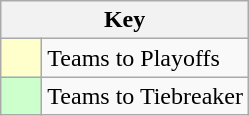<table class="wikitable" style="text-align: center;">
<tr>
<th colspan=2>Key</th>
</tr>
<tr>
<td style="background:#ffffcc; width:20px;"></td>
<td align=left>Teams to Playoffs</td>
</tr>
<tr>
<td style="background:#ccffcc; width:20px;"></td>
<td align=left>Teams to Tiebreaker</td>
</tr>
</table>
